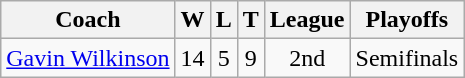<table class=wikitable>
<tr>
<th>Coach</th>
<th>W</th>
<th>L</th>
<th>T</th>
<th>League</th>
<th>Playoffs</th>
</tr>
<tr>
<td> <a href='#'>Gavin Wilkinson</a></td>
<td align="center">14</td>
<td align="center">5</td>
<td align="center">9</td>
<td align="center">2nd</td>
<td align="center">Semifinals</td>
</tr>
</table>
